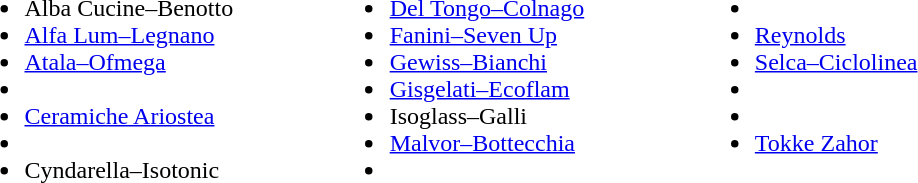<table>
<tr>
<td style="vertical-align:top; width:25%;"><br><ul><li>Alba Cucine–Benotto</li><li><a href='#'>Alfa Lum–Legnano</a></li><li><a href='#'>Atala–Ofmega</a></li><li></li><li><a href='#'>Ceramiche Ariostea</a></li><li></li><li>Cyndarella–Isotonic</li></ul></td>
<td style="vertical-align:top; width:25%;"><br><ul><li><a href='#'>Del Tongo–Colnago</a></li><li><a href='#'>Fanini–Seven Up</a></li><li><a href='#'>Gewiss–Bianchi</a></li><li><a href='#'>Gisgelati–Ecoflam</a></li><li>Isoglass–Galli</li><li><a href='#'>Malvor–Bottecchia</a></li><li></li></ul></td>
<td style="vertical-align:top; width:25%;"><br><ul><li></li><li><a href='#'>Reynolds</a></li><li><a href='#'>Selca–Ciclolinea</a></li><li></li><li></li><li><a href='#'>Tokke Zahor</a></li></ul></td>
</tr>
</table>
